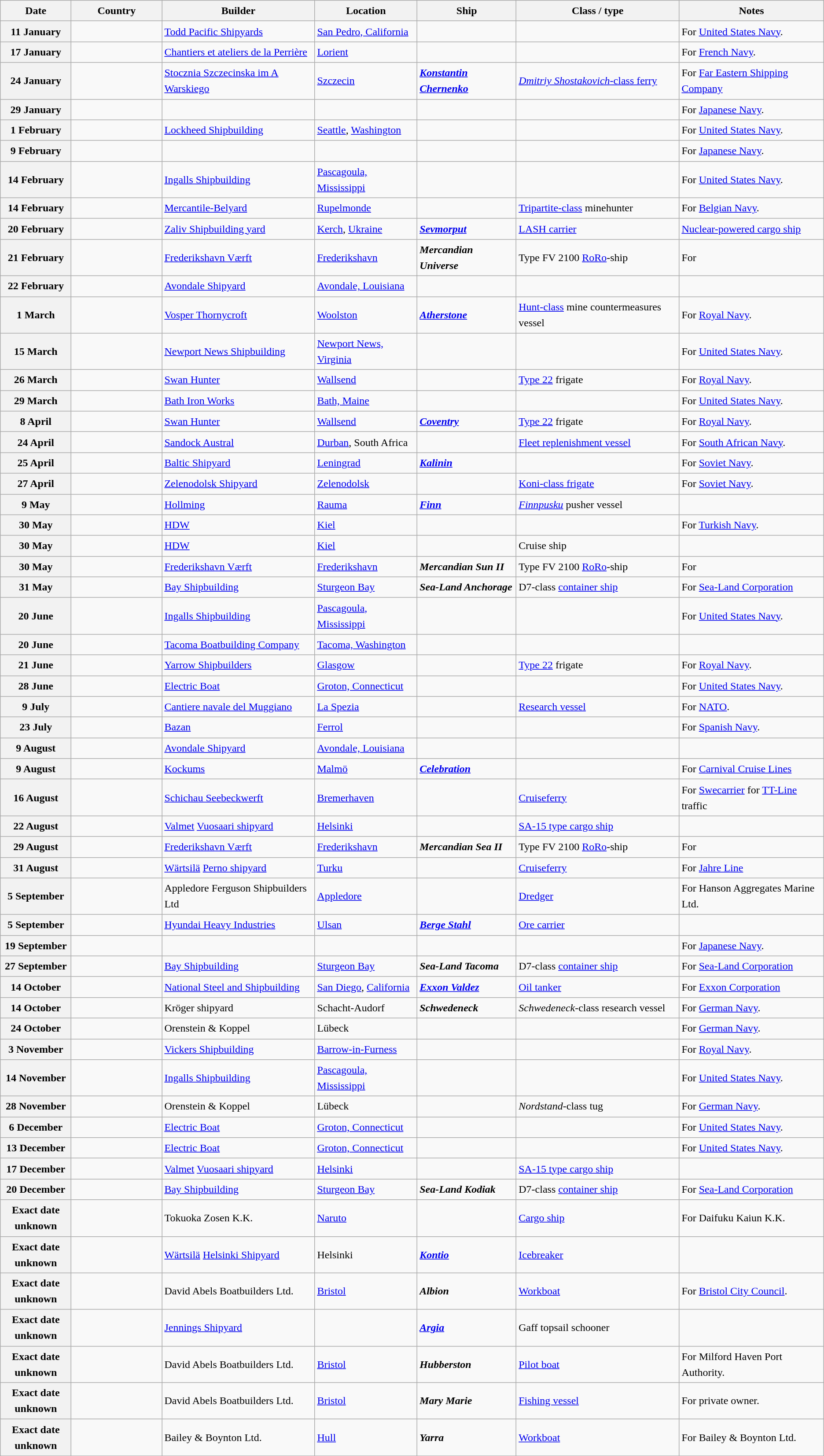<table class="wikitable sortable" style="font-size:1.00em; line-height:1.5em;">
<tr>
<th style="width:100px;">Date</th>
<th style="width:130px;">Country</th>
<th>Builder</th>
<th>Location</th>
<th>Ship</th>
<th>Class / type</th>
<th>Notes</th>
</tr>
<tr>
<th>11 January</th>
<td></td>
<td><a href='#'>Todd Pacific Shipyards</a></td>
<td><a href='#'>San Pedro, California</a></td>
<td><strong></strong></td>
<td></td>
<td>For <a href='#'>United States Navy</a>.</td>
</tr>
<tr>
<th>17 January</th>
<td></td>
<td><a href='#'>Chantiers et ateliers de la Perrière</a></td>
<td><a href='#'>Lorient</a></td>
<td><strong></strong></td>
<td></td>
<td>For <a href='#'>French Navy</a>.</td>
</tr>
<tr>
<th>24 January</th>
<td></td>
<td><a href='#'>Stocznia Szczecinska im A Warskiego</a></td>
<td><a href='#'>Szczecin</a></td>
<td><strong><a href='#'><em>Konstantin Chernenko</em></a></strong></td>
<td><a href='#'><em>Dmitriy Shostakovich</em>-class ferry</a></td>
<td>For <a href='#'>Far Eastern Shipping Company</a></td>
</tr>
<tr>
<th>29 January</th>
<td></td>
<td></td>
<td></td>
<td><strong></strong></td>
<td></td>
<td>For <a href='#'>Japanese Navy</a>.</td>
</tr>
<tr>
<th>1 February</th>
<td></td>
<td><a href='#'>Lockheed Shipbuilding</a></td>
<td><a href='#'>Seattle</a>, <a href='#'>Washington</a></td>
<td><strong></strong></td>
<td></td>
<td>For <a href='#'>United States Navy</a>.</td>
</tr>
<tr>
<th>9 February</th>
<td></td>
<td></td>
<td></td>
<td><strong></strong></td>
<td></td>
<td>For <a href='#'>Japanese Navy</a>.</td>
</tr>
<tr>
<th>14 February</th>
<td></td>
<td><a href='#'>Ingalls Shipbuilding</a></td>
<td><a href='#'>Pascagoula, Mississippi</a></td>
<td><strong></strong></td>
<td></td>
<td>For <a href='#'>United States Navy</a>.</td>
</tr>
<tr>
<th>14 February</th>
<td></td>
<td><a href='#'>Mercantile-Belyard</a></td>
<td><a href='#'>Rupelmonde</a></td>
<td><strong></strong></td>
<td><a href='#'>Tripartite-class</a> minehunter</td>
<td>For <a href='#'>Belgian Navy</a>.</td>
</tr>
<tr>
<th>20 February</th>
<td></td>
<td><a href='#'>Zaliv Shipbuilding yard</a></td>
<td><a href='#'>Kerch</a>, <a href='#'>Ukraine</a></td>
<td><strong><em><a href='#'>Sevmorput</a></em></strong></td>
<td><a href='#'>LASH carrier</a></td>
<td><a href='#'>Nuclear-powered cargo ship</a></td>
</tr>
<tr>
<th>21 February</th>
<td></td>
<td><a href='#'>Frederikshavn Værft</a></td>
<td><a href='#'>Frederikshavn</a></td>
<td><strong><em>Mercandian Universe</em></strong></td>
<td>Type FV 2100 <a href='#'>RoRo</a>-ship</td>
<td>For </td>
</tr>
<tr>
<th>22 February</th>
<td></td>
<td><a href='#'>Avondale Shipyard</a></td>
<td><a href='#'>Avondale, Louisiana</a></td>
<td><strong></strong></td>
<td></td>
<td></td>
</tr>
<tr>
<th>1 March</th>
<td></td>
<td><a href='#'>Vosper Thornycroft</a></td>
<td><a href='#'>Woolston</a></td>
<td><strong><a href='#'><em>Atherstone</em></a></strong></td>
<td><a href='#'>Hunt-class</a> mine countermeasures vessel</td>
<td>For <a href='#'>Royal Navy</a>.</td>
</tr>
<tr>
<th>15 March</th>
<td></td>
<td><a href='#'>Newport News Shipbuilding</a></td>
<td><a href='#'>Newport News, Virginia</a></td>
<td><strong></strong></td>
<td></td>
<td>For <a href='#'>United States Navy</a>.</td>
</tr>
<tr>
<th>26 March</th>
<td></td>
<td><a href='#'>Swan Hunter</a></td>
<td><a href='#'>Wallsend</a></td>
<td><strong></strong></td>
<td><a href='#'>Type 22</a> frigate</td>
<td>For <a href='#'>Royal Navy</a>.</td>
</tr>
<tr>
<th>29 March</th>
<td></td>
<td><a href='#'>Bath Iron Works</a></td>
<td><a href='#'>Bath, Maine</a></td>
<td><strong></strong></td>
<td></td>
<td>For <a href='#'>United States Navy</a>.</td>
</tr>
<tr>
<th>8 April</th>
<td></td>
<td><a href='#'>Swan Hunter</a></td>
<td><a href='#'>Wallsend</a></td>
<td><strong><a href='#'><em>Coventry</em></a></strong></td>
<td><a href='#'>Type 22</a> frigate</td>
<td>For <a href='#'>Royal Navy</a>.</td>
</tr>
<tr>
<th>24 April</th>
<td></td>
<td><a href='#'>Sandock Austral</a></td>
<td><a href='#'>Durban</a>, South Africa</td>
<td><strong></strong></td>
<td><a href='#'>Fleet replenishment vessel</a></td>
<td>For <a href='#'>South African Navy</a>.</td>
</tr>
<tr>
<th>25 April</th>
<td></td>
<td><a href='#'>Baltic Shipyard</a></td>
<td><a href='#'>Leningrad</a></td>
<td><strong><a href='#'><em>Kalinin</em></a></strong></td>
<td></td>
<td>For <a href='#'>Soviet Navy</a>.</td>
</tr>
<tr>
<th>27 April</th>
<td></td>
<td><a href='#'>Zelenodolsk Shipyard</a></td>
<td><a href='#'>Zelenodolsk</a></td>
<td><strong></strong></td>
<td><a href='#'>Koni-class frigate</a></td>
<td>For <a href='#'>Soviet Navy</a>.</td>
</tr>
<tr>
<th>9 May</th>
<td></td>
<td><a href='#'>Hollming</a></td>
<td><a href='#'>Rauma</a></td>
<td><strong><a href='#'><em>Finn</em></a></strong></td>
<td><em><a href='#'>Finnpusku</a></em> pusher vessel</td>
<td></td>
</tr>
<tr>
<th>30 May</th>
<td></td>
<td><a href='#'>HDW</a></td>
<td><a href='#'>Kiel</a></td>
<td><strong></strong></td>
<td></td>
<td>For <a href='#'>Turkish Navy</a>.</td>
</tr>
<tr>
<th>30 May</th>
<td></td>
<td><a href='#'>HDW</a></td>
<td><a href='#'>Kiel</a></td>
<td><strong></strong></td>
<td>Cruise ship</td>
<td></td>
</tr>
<tr>
<th>30 May</th>
<td></td>
<td><a href='#'>Frederikshavn Værft</a></td>
<td><a href='#'>Frederikshavn</a></td>
<td><strong><em>Mercandian Sun II</em></strong></td>
<td>Type FV 2100 <a href='#'>RoRo</a>-ship</td>
<td>For </td>
</tr>
<tr>
<th>31 May</th>
<td></td>
<td><a href='#'>Bay Shipbuilding</a></td>
<td><a href='#'>Sturgeon Bay</a></td>
<td><strong><em>Sea-Land Anchorage</em></strong></td>
<td>D7-class <a href='#'>container ship</a></td>
<td>For <a href='#'>Sea-Land Corporation</a></td>
</tr>
<tr>
<th>20 June</th>
<td></td>
<td><a href='#'>Ingalls Shipbuilding</a></td>
<td><a href='#'>Pascagoula, Mississippi</a></td>
<td><strong></strong></td>
<td></td>
<td>For <a href='#'>United States Navy</a>.</td>
</tr>
<tr>
<th>20 June</th>
<td></td>
<td><a href='#'>Tacoma Boatbuilding Company</a></td>
<td><a href='#'>Tacoma, Washington</a></td>
<td><strong></strong></td>
<td></td>
<td></td>
</tr>
<tr>
<th>21 June</th>
<td></td>
<td><a href='#'>Yarrow Shipbuilders</a></td>
<td><a href='#'>Glasgow</a></td>
<td><strong></strong></td>
<td><a href='#'>Type 22</a> frigate</td>
<td>For <a href='#'>Royal Navy</a>.</td>
</tr>
<tr>
<th>28 June</th>
<td></td>
<td><a href='#'>Electric Boat</a></td>
<td><a href='#'>Groton, Connecticut</a></td>
<td><strong></strong></td>
<td></td>
<td>For <a href='#'>United States Navy</a>.</td>
</tr>
<tr>
<th>9 July</th>
<td></td>
<td><a href='#'>Cantiere navale del Muggiano</a></td>
<td><a href='#'>La Spezia</a></td>
<td><strong></strong></td>
<td><a href='#'>Research vessel</a></td>
<td>For <a href='#'>NATO</a>.</td>
</tr>
<tr>
<th>23 July</th>
<td></td>
<td><a href='#'>Bazan</a></td>
<td><a href='#'>Ferrol</a></td>
<td><strong></strong></td>
<td></td>
<td>For <a href='#'>Spanish Navy</a>.</td>
</tr>
<tr>
<th>9 August</th>
<td></td>
<td><a href='#'>Avondale Shipyard</a></td>
<td><a href='#'>Avondale, Louisiana</a></td>
<td><strong></strong></td>
<td></td>
<td></td>
</tr>
<tr>
<th>9 August</th>
<td></td>
<td><a href='#'>Kockums</a></td>
<td><a href='#'>Malmö</a></td>
<td><strong><a href='#'><em>Celebration</em></a></strong></td>
<td></td>
<td>For <a href='#'>Carnival Cruise Lines</a></td>
</tr>
<tr>
<th>16 August</th>
<td></td>
<td><a href='#'>Schichau Seebeckwerft</a></td>
<td><a href='#'>Bremerhaven</a></td>
<td><strong></strong></td>
<td><a href='#'>Cruiseferry</a></td>
<td>For <a href='#'>Swecarrier</a> for <a href='#'>TT-Line</a> traffic</td>
</tr>
<tr>
<th>22 August</th>
<td></td>
<td><a href='#'>Valmet</a> <a href='#'>Vuosaari shipyard</a></td>
<td><a href='#'>Helsinki</a></td>
<td><strong></strong></td>
<td><a href='#'>SA-15 type cargo ship</a></td>
<td></td>
</tr>
<tr>
<th>29 August</th>
<td></td>
<td><a href='#'>Frederikshavn Værft</a></td>
<td><a href='#'>Frederikshavn</a></td>
<td><strong><em>Mercandian Sea II</em></strong></td>
<td>Type FV 2100 <a href='#'>RoRo</a>-ship</td>
<td>For </td>
</tr>
<tr>
<th>31 August</th>
<td></td>
<td><a href='#'>Wärtsilä</a> <a href='#'>Perno shipyard</a></td>
<td><a href='#'>Turku</a></td>
<td><strong></strong></td>
<td><a href='#'>Cruiseferry</a></td>
<td>For <a href='#'>Jahre Line</a></td>
</tr>
<tr ---->
<th>5 September</th>
<td></td>
<td>Appledore Ferguson Shipbuilders Ltd</td>
<td><a href='#'>Appledore</a></td>
<td><strong></strong></td>
<td><a href='#'>Dredger</a></td>
<td>For Hanson Aggregates Marine Ltd.</td>
</tr>
<tr>
<th>5 September</th>
<td></td>
<td><a href='#'>Hyundai Heavy Industries</a></td>
<td><a href='#'>Ulsan</a></td>
<td><strong><em><a href='#'>Berge Stahl</a></em></strong></td>
<td><a href='#'>Ore carrier</a></td>
<td></td>
</tr>
<tr>
<th>19 September</th>
<td></td>
<td></td>
<td></td>
<td><strong></strong></td>
<td></td>
<td>For <a href='#'>Japanese Navy</a>.</td>
</tr>
<tr>
<th>27 September</th>
<td></td>
<td><a href='#'>Bay Shipbuilding</a></td>
<td><a href='#'>Sturgeon Bay</a></td>
<td><strong><em>Sea-Land Tacoma</em></strong></td>
<td>D7-class <a href='#'>container ship</a></td>
<td>For <a href='#'>Sea-Land Corporation</a></td>
</tr>
<tr>
<th>14 October</th>
<td></td>
<td><a href='#'>National Steel and Shipbuilding</a></td>
<td><a href='#'>San Diego</a>, <a href='#'>California</a></td>
<td><strong><em><a href='#'>Exxon Valdez</a></em></strong></td>
<td><a href='#'>Oil tanker</a></td>
<td>For <a href='#'>Exxon Corporation</a></td>
</tr>
<tr>
<th>14 October</th>
<td></td>
<td>Kröger shipyard</td>
<td>Schacht-Audorf</td>
<td><strong><em>Schwedeneck</em></strong></td>
<td><em>Schwedeneck</em>-class research vessel</td>
<td>For <a href='#'>German Navy</a>.</td>
</tr>
<tr>
<th>24 October</th>
<td></td>
<td>Orenstein & Koppel</td>
<td>Lübeck</td>
<td><strong></strong></td>
<td></td>
<td>For <a href='#'>German Navy</a>.</td>
</tr>
<tr>
<th>3 November</th>
<td></td>
<td><a href='#'>Vickers Shipbuilding</a></td>
<td><a href='#'>Barrow-in-Furness</a></td>
<td><strong></strong></td>
<td></td>
<td>For <a href='#'>Royal Navy</a>.</td>
</tr>
<tr>
<th>14 November</th>
<td></td>
<td><a href='#'>Ingalls Shipbuilding</a></td>
<td><a href='#'>Pascagoula, Mississippi</a></td>
<td><strong></strong></td>
<td></td>
<td>For <a href='#'>United States Navy</a>.</td>
</tr>
<tr>
<th>28 November</th>
<td></td>
<td>Orenstein & Koppel</td>
<td>Lübeck</td>
<td><strong></strong></td>
<td><em>Nordstand</em>-class tug</td>
<td>For <a href='#'>German Navy</a>.</td>
</tr>
<tr>
<th>6 December</th>
<td></td>
<td><a href='#'>Electric Boat</a></td>
<td><a href='#'>Groton, Connecticut</a></td>
<td><strong></strong></td>
<td></td>
<td>For <a href='#'>United States Navy</a>.</td>
</tr>
<tr>
<th>13 December</th>
<td></td>
<td><a href='#'>Electric Boat</a></td>
<td><a href='#'>Groton, Connecticut</a></td>
<td><strong></strong></td>
<td></td>
<td>For <a href='#'>United States Navy</a>.</td>
</tr>
<tr>
<th>17 December</th>
<td></td>
<td><a href='#'>Valmet</a> <a href='#'>Vuosaari shipyard</a></td>
<td><a href='#'>Helsinki</a></td>
<td><strong></strong></td>
<td><a href='#'>SA-15 type cargo ship</a></td>
<td></td>
</tr>
<tr>
<th>20 December</th>
<td></td>
<td><a href='#'>Bay Shipbuilding</a></td>
<td><a href='#'>Sturgeon Bay</a></td>
<td><strong><em>Sea-Land Kodiak</em></strong></td>
<td>D7-class <a href='#'>container ship</a></td>
<td>For <a href='#'>Sea-Land Corporation</a></td>
</tr>
<tr>
<th>Exact date unknown</th>
<td></td>
<td>Tokuoka Zosen K.K.</td>
<td><a href='#'>Naruto</a></td>
<td><strong></strong></td>
<td><a href='#'>Cargo ship</a></td>
<td>For Daifuku Kaiun K.K.</td>
</tr>
<tr>
<th>Exact date unknown</th>
<td></td>
<td><a href='#'>Wärtsilä</a> <a href='#'>Helsinki Shipyard</a></td>
<td>Helsinki</td>
<td><a href='#'><strong><em>Kontio</em></strong></a></td>
<td><a href='#'>Icebreaker</a></td>
<td></td>
</tr>
<tr ---->
<th>Exact date unknown</th>
<td></td>
<td>David Abels Boatbuilders Ltd.</td>
<td><a href='#'>Bristol</a></td>
<td><strong><em>Albion</em></strong></td>
<td><a href='#'>Workboat</a></td>
<td>For <a href='#'>Bristol City Council</a>.</td>
</tr>
<tr>
<th>Exact date unknown</th>
<td></td>
<td><a href='#'>Jennings Shipyard</a></td>
<td></td>
<td><strong><a href='#'><em>Argia</em></a></strong></td>
<td>Gaff topsail schooner</td>
<td></td>
</tr>
<tr ---->
<th>Exact date unknown</th>
<td></td>
<td>David Abels Boatbuilders Ltd.</td>
<td><a href='#'>Bristol</a></td>
<td><strong><em>Hubberston</em></strong></td>
<td><a href='#'>Pilot boat</a></td>
<td>For Milford Haven Port Authority.</td>
</tr>
<tr ---->
<th>Exact date unknown</th>
<td></td>
<td>David Abels Boatbuilders Ltd.</td>
<td><a href='#'>Bristol</a></td>
<td><strong><em>Mary Marie</em></strong></td>
<td><a href='#'>Fishing vessel</a></td>
<td>For private owner.</td>
</tr>
<tr ---->
<th>Exact date unknown</th>
<td></td>
<td>Bailey & Boynton Ltd.</td>
<td><a href='#'>Hull</a></td>
<td><strong><em>Yarra</em></strong></td>
<td><a href='#'>Workboat</a></td>
<td>For Bailey & Boynton Ltd.</td>
</tr>
</table>
